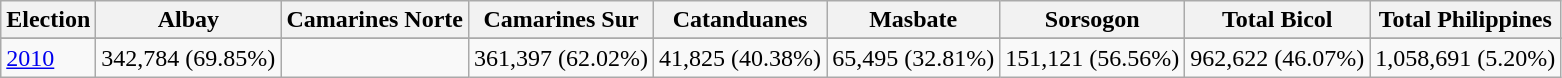<table class=wikitable>
<tr>
<th>Election</th>
<th>Albay</th>
<th>Camarines Norte</th>
<th>Camarines Sur</th>
<th>Catanduanes</th>
<th>Masbate</th>
<th>Sorsogon</th>
<th>Total Bicol</th>
<th>Total Philippines</th>
</tr>
<tr>
</tr>
<tr>
<td align=left><a href='#'>2010</a></td>
<td>342,784 (69.85%)</td>
<td></td>
<td>361,397 (62.02%)</td>
<td>41,825 (40.38%)</td>
<td>65,495 (32.81%)</td>
<td>151,121 (56.56%)</td>
<td>962,622 (46.07%)</td>
<td>1,058,691 (5.20%)</td>
</tr>
</table>
